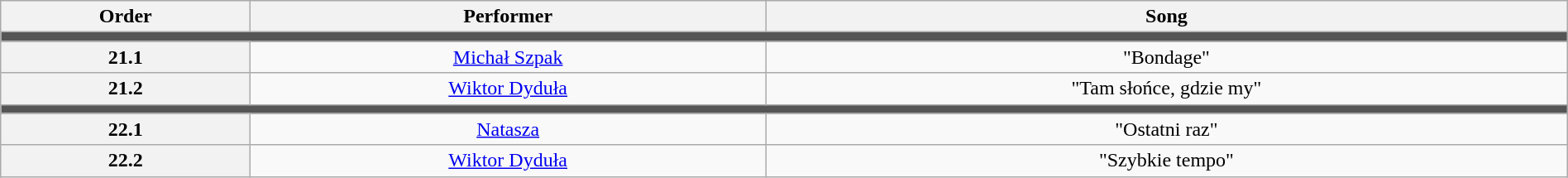<table class="wikitable" style="text-align:center; width:100%">
<tr>
<th>Order</th>
<th>Performer</th>
<th>Song</th>
</tr>
<tr>
<td colspan="10" style="background:#555"></td>
</tr>
<tr>
<th>21.1</th>
<td><a href='#'>Michał Szpak</a></td>
<td>"Bondage"</td>
</tr>
<tr>
<th>21.2</th>
<td><a href='#'>Wiktor Dyduła</a></td>
<td>"Tam słońce, gdzie my"</td>
</tr>
<tr>
<td colspan="10" style="background:#555"></td>
</tr>
<tr>
<th>22.1</th>
<td><a href='#'>Natasza</a></td>
<td>"Ostatni raz"</td>
</tr>
<tr>
<th>22.2</th>
<td><a href='#'>Wiktor Dyduła</a></td>
<td>"Szybkie tempo"</td>
</tr>
</table>
